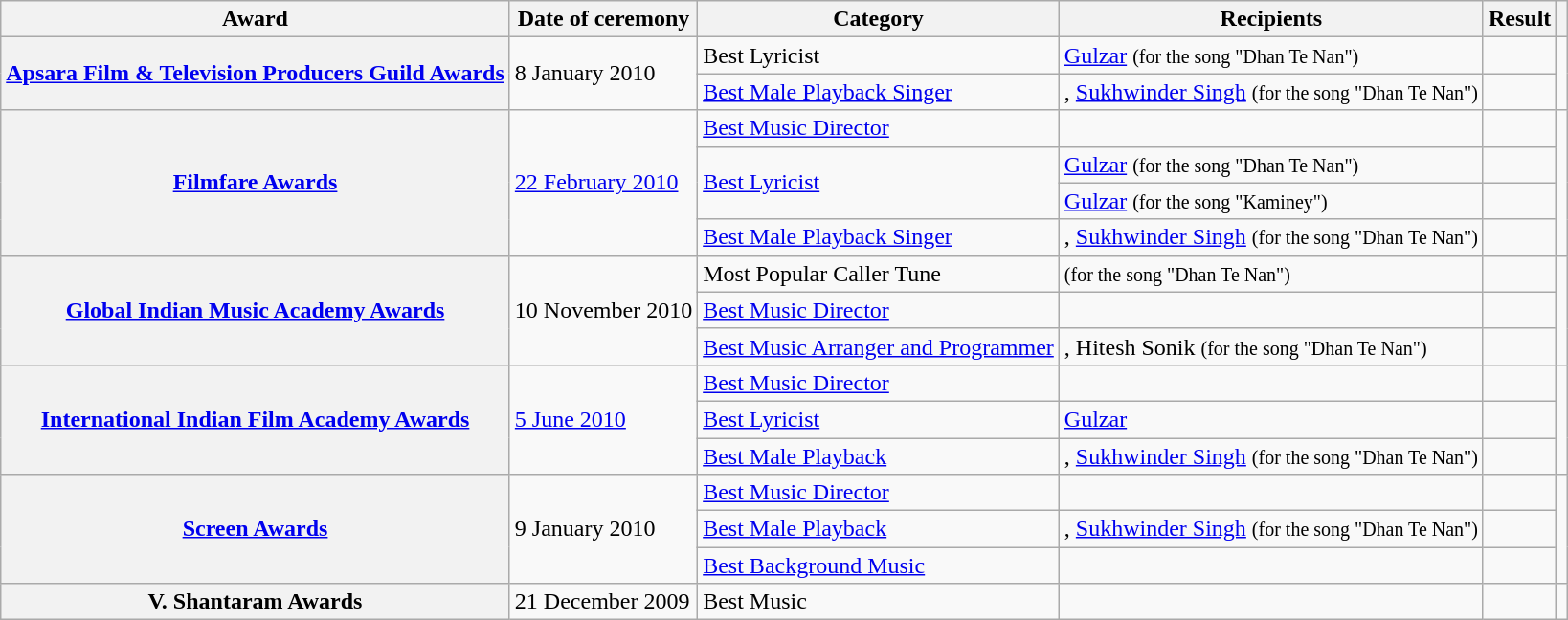<table class="wikitable plainrowheaders sortable">
<tr>
<th scope="col">Award</th>
<th scope="col">Date of ceremony</th>
<th scope="col">Category</th>
<th scope="col">Recipients</th>
<th scope="col">Result</th>
<th scope="col" class="unsortable"></th>
</tr>
<tr>
<th rowspan="2" scope="row"><a href='#'>Apsara Film & Television Producers Guild Awards</a></th>
<td rowspan="2">8 January 2010</td>
<td>Best Lyricist</td>
<td><a href='#'>Gulzar</a> <small>(for the song "Dhan Te Nan")</small></td>
<td></td>
<td rowspan="2" style="text-align:center;"><br></td>
</tr>
<tr>
<td><a href='#'>Best Male Playback Singer</a></td>
<td>, <a href='#'>Sukhwinder Singh</a> <small>(for the song "Dhan Te Nan")</small></td>
<td></td>
</tr>
<tr>
<th rowspan="4" scope="row"><a href='#'>Filmfare Awards</a></th>
<td rowspan="4"><a href='#'>22 February 2010</a></td>
<td><a href='#'>Best Music Director</a></td>
<td></td>
<td></td>
<td rowspan="4" style="text-align:center;"><br></td>
</tr>
<tr>
<td rowspan="2"><a href='#'>Best Lyricist</a></td>
<td><a href='#'>Gulzar</a> <small>(for the song "Dhan Te Nan")</small></td>
<td></td>
</tr>
<tr>
<td><a href='#'>Gulzar</a> <small>(for the song "Kaminey")</small></td>
<td></td>
</tr>
<tr>
<td><a href='#'>Best Male Playback Singer</a></td>
<td>, <a href='#'>Sukhwinder Singh</a> <small>(for the song "Dhan Te Nan")</small></td>
<td></td>
</tr>
<tr>
<th rowspan="3" scope="row"><a href='#'>Global Indian Music Academy Awards</a></th>
<td rowspan="3">10 November 2010</td>
<td>Most Popular Caller Tune</td>
<td> <small>(for the song "Dhan Te Nan")</small></td>
<td></td>
<td rowspan="3" style="text-align:center;"></td>
</tr>
<tr>
<td><a href='#'>Best Music Director</a></td>
<td></td>
<td></td>
</tr>
<tr>
<td><a href='#'>Best Music Arranger and Programmer</a></td>
<td>, Hitesh Sonik <small>(for the song "Dhan Te Nan")</small></td>
<td></td>
</tr>
<tr>
<th rowspan="3" scope="row"><a href='#'>International Indian Film Academy Awards</a></th>
<td rowspan="3"><a href='#'>5 June 2010</a></td>
<td><a href='#'>Best Music Director</a></td>
<td></td>
<td></td>
<td rowspan="3" style="text-align:center;"><br></td>
</tr>
<tr>
<td><a href='#'>Best Lyricist</a></td>
<td><a href='#'>Gulzar</a></td>
<td></td>
</tr>
<tr>
<td><a href='#'>Best Male Playback</a></td>
<td>, <a href='#'>Sukhwinder Singh</a> <small>(for the song "Dhan Te Nan")</small></td>
<td></td>
</tr>
<tr>
<th rowspan="3" scope="row"><a href='#'>Screen Awards</a></th>
<td rowspan="3">9 January 2010</td>
<td><a href='#'>Best Music Director</a></td>
<td></td>
<td></td>
<td rowspan="3" style="text-align:center;"><br><br><br></td>
</tr>
<tr>
<td><a href='#'>Best Male Playback</a></td>
<td>, <a href='#'>Sukhwinder Singh</a> <small>(for the song "Dhan Te Nan")</small></td>
<td></td>
</tr>
<tr>
<td><a href='#'>Best Background Music</a></td>
<td></td>
<td></td>
</tr>
<tr>
<th scope="row">V. Shantaram Awards</th>
<td>21 December 2009</td>
<td>Best Music</td>
<td></td>
<td></td>
<td style="text-align:center;"></td>
</tr>
</table>
